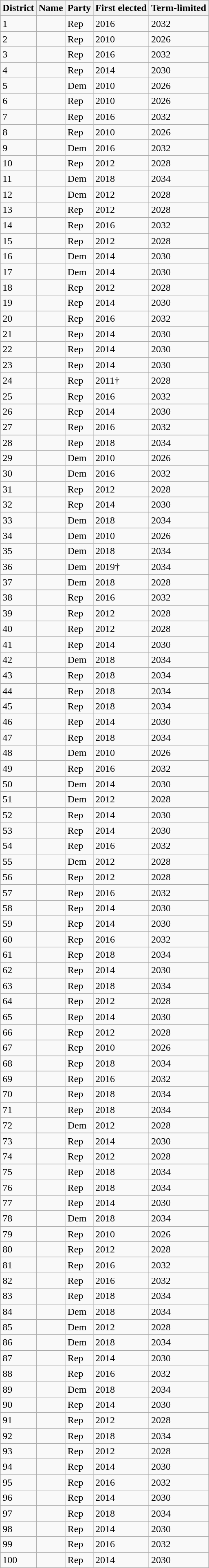<table class="wikitable sortable">
<tr>
<th>District</th>
<th>Name</th>
<th>Party</th>
<th>First elected</th>
<th>Term-limited</th>
</tr>
<tr>
<td>1</td>
<td></td>
<td>Rep</td>
<td>2016</td>
<td>2032</td>
</tr>
<tr>
<td>2</td>
<td></td>
<td>Rep</td>
<td>2010</td>
<td>2026</td>
</tr>
<tr>
<td>3</td>
<td></td>
<td>Rep</td>
<td>2016</td>
<td>2032</td>
</tr>
<tr>
<td>4</td>
<td></td>
<td>Rep</td>
<td>2014</td>
<td>2030</td>
</tr>
<tr>
<td>5</td>
<td></td>
<td>Dem</td>
<td>2010</td>
<td>2026</td>
</tr>
<tr>
<td>6</td>
<td></td>
<td>Rep</td>
<td>2010</td>
<td>2026</td>
</tr>
<tr>
<td>7</td>
<td></td>
<td>Rep</td>
<td>2016</td>
<td>2032</td>
</tr>
<tr>
<td>8</td>
<td></td>
<td>Rep</td>
<td>2010</td>
<td>2026</td>
</tr>
<tr>
<td>9</td>
<td></td>
<td>Dem</td>
<td>2016</td>
<td>2032</td>
</tr>
<tr>
<td>10</td>
<td></td>
<td>Rep</td>
<td>2012</td>
<td>2028</td>
</tr>
<tr>
<td>11</td>
<td></td>
<td>Dem</td>
<td>2018</td>
<td>2034</td>
</tr>
<tr>
<td>12</td>
<td></td>
<td>Dem</td>
<td>2012</td>
<td>2028</td>
</tr>
<tr>
<td>13</td>
<td></td>
<td>Rep</td>
<td>2012</td>
<td>2028</td>
</tr>
<tr>
<td>14</td>
<td></td>
<td>Rep</td>
<td>2016</td>
<td>2032</td>
</tr>
<tr>
<td>15</td>
<td></td>
<td>Rep</td>
<td>2012</td>
<td>2028</td>
</tr>
<tr>
<td>16</td>
<td></td>
<td>Dem</td>
<td>2014</td>
<td>2030</td>
</tr>
<tr>
<td>17</td>
<td></td>
<td>Dem</td>
<td>2014</td>
<td>2030</td>
</tr>
<tr>
<td>18</td>
<td></td>
<td>Rep</td>
<td>2012</td>
<td>2028</td>
</tr>
<tr>
<td>19</td>
<td></td>
<td>Rep</td>
<td>2014</td>
<td>2030</td>
</tr>
<tr>
<td>20</td>
<td></td>
<td>Rep</td>
<td>2016</td>
<td>2032</td>
</tr>
<tr>
<td>21</td>
<td></td>
<td>Rep</td>
<td>2014</td>
<td>2030</td>
</tr>
<tr>
<td>22</td>
<td></td>
<td>Rep</td>
<td>2014</td>
<td>2030</td>
</tr>
<tr>
<td>23</td>
<td></td>
<td>Rep</td>
<td>2014</td>
<td>2030</td>
</tr>
<tr>
<td>24</td>
<td></td>
<td>Rep</td>
<td>2011†</td>
<td>2028</td>
</tr>
<tr>
<td>25</td>
<td></td>
<td>Rep</td>
<td>2016</td>
<td>2032</td>
</tr>
<tr>
<td>26</td>
<td></td>
<td>Rep</td>
<td>2014</td>
<td>2030</td>
</tr>
<tr>
<td>27</td>
<td></td>
<td>Rep</td>
<td>2016</td>
<td>2032</td>
</tr>
<tr>
<td>28</td>
<td></td>
<td>Rep</td>
<td>2018</td>
<td>2034</td>
</tr>
<tr>
<td>29</td>
<td></td>
<td>Dem</td>
<td>2010</td>
<td>2026</td>
</tr>
<tr>
<td>30</td>
<td></td>
<td>Dem</td>
<td>2016</td>
<td>2032</td>
</tr>
<tr>
<td>31</td>
<td></td>
<td>Rep</td>
<td>2012</td>
<td>2028</td>
</tr>
<tr>
<td>32</td>
<td></td>
<td>Rep</td>
<td>2014</td>
<td>2030</td>
</tr>
<tr>
<td>33</td>
<td></td>
<td>Dem</td>
<td>2018</td>
<td>2034</td>
</tr>
<tr>
<td>34</td>
<td></td>
<td>Dem</td>
<td>2010</td>
<td>2026</td>
</tr>
<tr>
<td>35</td>
<td></td>
<td>Dem</td>
<td>2018</td>
<td>2034</td>
</tr>
<tr>
<td>36</td>
<td></td>
<td>Dem</td>
<td>2019†</td>
<td>2034</td>
</tr>
<tr>
<td>37</td>
<td></td>
<td>Dem</td>
<td>2018</td>
<td>2028</td>
</tr>
<tr>
<td>38</td>
<td></td>
<td>Rep</td>
<td>2016</td>
<td>2032</td>
</tr>
<tr>
<td>39</td>
<td></td>
<td>Rep</td>
<td>2012</td>
<td>2028</td>
</tr>
<tr>
<td>40</td>
<td></td>
<td>Rep</td>
<td>2012</td>
<td>2028</td>
</tr>
<tr>
<td>41</td>
<td></td>
<td>Rep</td>
<td>2014</td>
<td>2030</td>
</tr>
<tr>
<td>42</td>
<td></td>
<td>Dem</td>
<td>2018</td>
<td>2034</td>
</tr>
<tr>
<td>43</td>
<td></td>
<td>Rep</td>
<td>2018</td>
<td>2034</td>
</tr>
<tr>
<td>44</td>
<td></td>
<td>Rep</td>
<td>2018</td>
<td>2034</td>
</tr>
<tr>
<td>45</td>
<td></td>
<td>Rep</td>
<td>2018</td>
<td>2034</td>
</tr>
<tr>
<td>46</td>
<td></td>
<td>Rep</td>
<td>2014</td>
<td>2030</td>
</tr>
<tr>
<td>47</td>
<td></td>
<td>Rep</td>
<td>2018</td>
<td>2034</td>
</tr>
<tr>
<td>48</td>
<td></td>
<td>Dem</td>
<td>2010</td>
<td>2026</td>
</tr>
<tr>
<td>49</td>
<td></td>
<td>Rep</td>
<td>2016</td>
<td>2032</td>
</tr>
<tr>
<td>50</td>
<td></td>
<td>Dem</td>
<td>2014</td>
<td>2030</td>
</tr>
<tr>
<td>51</td>
<td></td>
<td>Dem</td>
<td>2012</td>
<td>2028</td>
</tr>
<tr>
<td>52</td>
<td></td>
<td>Rep</td>
<td>2014</td>
<td>2030</td>
</tr>
<tr>
<td>53</td>
<td></td>
<td>Rep</td>
<td>2014</td>
<td>2030</td>
</tr>
<tr>
<td>54</td>
<td></td>
<td>Rep</td>
<td>2016</td>
<td>2032</td>
</tr>
<tr>
<td>55</td>
<td></td>
<td>Dem</td>
<td>2012</td>
<td>2028</td>
</tr>
<tr>
<td>56</td>
<td></td>
<td>Rep</td>
<td>2012</td>
<td>2028</td>
</tr>
<tr>
<td>57</td>
<td></td>
<td>Rep</td>
<td>2016</td>
<td>2032</td>
</tr>
<tr>
<td>58</td>
<td></td>
<td>Rep</td>
<td>2014</td>
<td>2030</td>
</tr>
<tr>
<td>59</td>
<td></td>
<td>Rep</td>
<td>2014</td>
<td>2030</td>
</tr>
<tr>
<td>60</td>
<td></td>
<td>Rep</td>
<td>2016</td>
<td>2032</td>
</tr>
<tr>
<td>61</td>
<td></td>
<td>Rep</td>
<td>2018</td>
<td>2034</td>
</tr>
<tr>
<td>62</td>
<td></td>
<td>Rep</td>
<td>2014</td>
<td>2030</td>
</tr>
<tr>
<td>63</td>
<td></td>
<td>Rep</td>
<td>2018</td>
<td>2034</td>
</tr>
<tr>
<td>64</td>
<td></td>
<td>Rep</td>
<td>2012</td>
<td>2028</td>
</tr>
<tr>
<td>65</td>
<td></td>
<td>Rep</td>
<td>2014</td>
<td>2030</td>
</tr>
<tr>
<td>66</td>
<td></td>
<td>Rep</td>
<td>2012</td>
<td>2028</td>
</tr>
<tr>
<td>67</td>
<td></td>
<td>Rep</td>
<td>2010</td>
<td>2026</td>
</tr>
<tr>
<td>68</td>
<td></td>
<td>Rep</td>
<td>2018</td>
<td>2034</td>
</tr>
<tr>
<td>69</td>
<td></td>
<td>Rep</td>
<td>2016</td>
<td>2032</td>
</tr>
<tr>
<td>70</td>
<td></td>
<td>Rep</td>
<td>2018</td>
<td>2034</td>
</tr>
<tr>
<td>71</td>
<td></td>
<td>Rep</td>
<td>2018</td>
<td>2034</td>
</tr>
<tr>
<td>72</td>
<td></td>
<td>Dem</td>
<td>2012</td>
<td>2028</td>
</tr>
<tr>
<td>73</td>
<td></td>
<td>Rep</td>
<td>2014</td>
<td>2030</td>
</tr>
<tr>
<td>74</td>
<td></td>
<td>Rep</td>
<td>2012</td>
<td>2028</td>
</tr>
<tr>
<td>75</td>
<td></td>
<td>Rep</td>
<td>2018</td>
<td>2034</td>
</tr>
<tr>
<td>76</td>
<td></td>
<td>Rep</td>
<td>2018</td>
<td>2034</td>
</tr>
<tr>
<td>77</td>
<td></td>
<td>Rep</td>
<td>2014</td>
<td>2030</td>
</tr>
<tr>
<td>78</td>
<td></td>
<td>Dem</td>
<td>2018</td>
<td>2034</td>
</tr>
<tr>
<td>79</td>
<td></td>
<td>Rep</td>
<td>2010</td>
<td>2026</td>
</tr>
<tr>
<td>80</td>
<td></td>
<td>Rep</td>
<td>2012</td>
<td>2028</td>
</tr>
<tr>
<td>81</td>
<td></td>
<td>Rep</td>
<td>2016</td>
<td>2032</td>
</tr>
<tr>
<td>82</td>
<td></td>
<td>Rep</td>
<td>2016</td>
<td>2032</td>
</tr>
<tr>
<td>83</td>
<td></td>
<td>Rep</td>
<td>2018</td>
<td>2034</td>
</tr>
<tr>
<td>84</td>
<td></td>
<td>Dem</td>
<td>2018</td>
<td>2034</td>
</tr>
<tr>
<td>85</td>
<td></td>
<td>Dem</td>
<td>2012</td>
<td>2028</td>
</tr>
<tr>
<td>86</td>
<td></td>
<td>Dem</td>
<td>2018</td>
<td>2034</td>
</tr>
<tr>
<td>87</td>
<td></td>
<td>Rep</td>
<td>2014</td>
<td>2030</td>
</tr>
<tr>
<td>88</td>
<td></td>
<td>Rep</td>
<td>2016</td>
<td>2032</td>
</tr>
<tr>
<td>89</td>
<td></td>
<td>Dem</td>
<td>2018</td>
<td>2034</td>
</tr>
<tr>
<td>90</td>
<td></td>
<td>Rep</td>
<td>2014</td>
<td>2030</td>
</tr>
<tr>
<td>91</td>
<td></td>
<td>Rep</td>
<td>2012</td>
<td>2028</td>
</tr>
<tr>
<td>92</td>
<td></td>
<td>Rep</td>
<td>2018</td>
<td>2034</td>
</tr>
<tr>
<td>93</td>
<td></td>
<td>Rep</td>
<td>2012</td>
<td>2028</td>
</tr>
<tr>
<td>94</td>
<td></td>
<td>Rep</td>
<td>2014</td>
<td>2030</td>
</tr>
<tr>
<td>95</td>
<td></td>
<td>Rep</td>
<td>2016</td>
<td>2032</td>
</tr>
<tr>
<td>96</td>
<td></td>
<td>Rep</td>
<td>2014</td>
<td>2030</td>
</tr>
<tr>
<td>97</td>
<td></td>
<td>Rep</td>
<td>2018</td>
<td>2034</td>
</tr>
<tr>
<td>98</td>
<td></td>
<td>Rep</td>
<td>2014</td>
<td>2030</td>
</tr>
<tr>
<td>99</td>
<td></td>
<td>Rep</td>
<td>2016</td>
<td>2032</td>
</tr>
<tr>
<td>100</td>
<td></td>
<td>Rep</td>
<td>2014</td>
<td>2030</td>
</tr>
</table>
